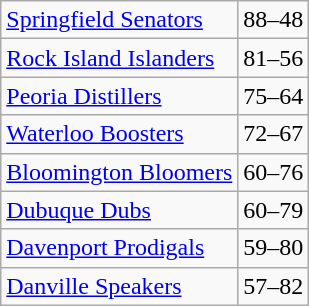<table class="wikitable">
<tr>
<td><a href='#'>Springfield Senators</a></td>
<td>88–48</td>
</tr>
<tr>
<td><a href='#'>Rock Island Islanders</a></td>
<td>81–56</td>
</tr>
<tr>
<td><a href='#'>Peoria Distillers</a></td>
<td>75–64</td>
</tr>
<tr>
<td><a href='#'>Waterloo Boosters</a></td>
<td>72–67</td>
</tr>
<tr>
<td><a href='#'>Bloomington Bloomers</a></td>
<td>60–76</td>
</tr>
<tr>
<td><a href='#'>Dubuque Dubs</a></td>
<td>60–79</td>
</tr>
<tr>
<td><a href='#'>Davenport Prodigals</a></td>
<td>59–80</td>
</tr>
<tr>
<td><a href='#'>Danville Speakers</a></td>
<td>57–82</td>
</tr>
</table>
